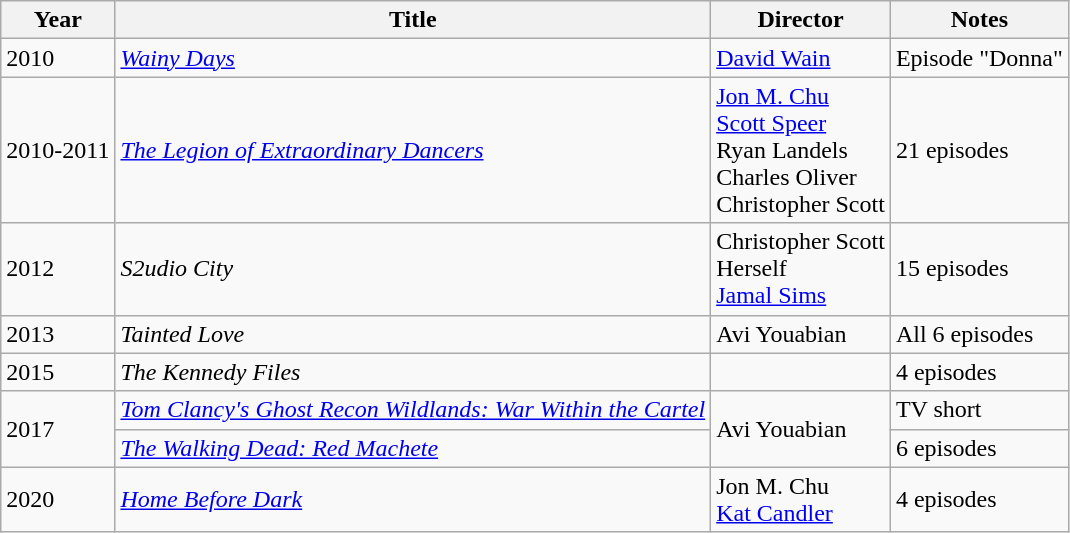<table class="wikitable">
<tr>
<th>Year</th>
<th>Title</th>
<th>Director</th>
<th>Notes</th>
</tr>
<tr>
<td>2010</td>
<td><em><a href='#'>Wainy Days</a></em></td>
<td><a href='#'>David Wain</a></td>
<td>Episode "Donna"</td>
</tr>
<tr>
<td>2010-2011</td>
<td><em><a href='#'>The Legion of Extraordinary Dancers</a></em></td>
<td><a href='#'>Jon M. Chu</a><br><a href='#'>Scott Speer</a><br>Ryan Landels<br>Charles Oliver<br>Christopher Scott</td>
<td>21 episodes</td>
</tr>
<tr>
<td>2012</td>
<td><em>S2udio City</em></td>
<td>Christopher Scott<br>Herself<br><a href='#'>Jamal Sims</a></td>
<td>15 episodes</td>
</tr>
<tr>
<td>2013</td>
<td><em>Tainted Love</em></td>
<td>Avi Youabian</td>
<td>All 6 episodes</td>
</tr>
<tr>
<td>2015</td>
<td><em>The Kennedy Files</em></td>
<td></td>
<td>4 episodes</td>
</tr>
<tr>
<td rowspan=2>2017</td>
<td><em><a href='#'>Tom Clancy's Ghost Recon Wildlands: War Within the Cartel</a></em></td>
<td rowspan=2>Avi Youabian</td>
<td>TV short</td>
</tr>
<tr>
<td><em><a href='#'>The Walking Dead: Red Machete</a></em></td>
<td>6 episodes</td>
</tr>
<tr>
<td>2020</td>
<td><em><a href='#'>Home Before Dark</a></em></td>
<td>Jon M. Chu<br><a href='#'>Kat Candler</a></td>
<td>4 episodes</td>
</tr>
</table>
